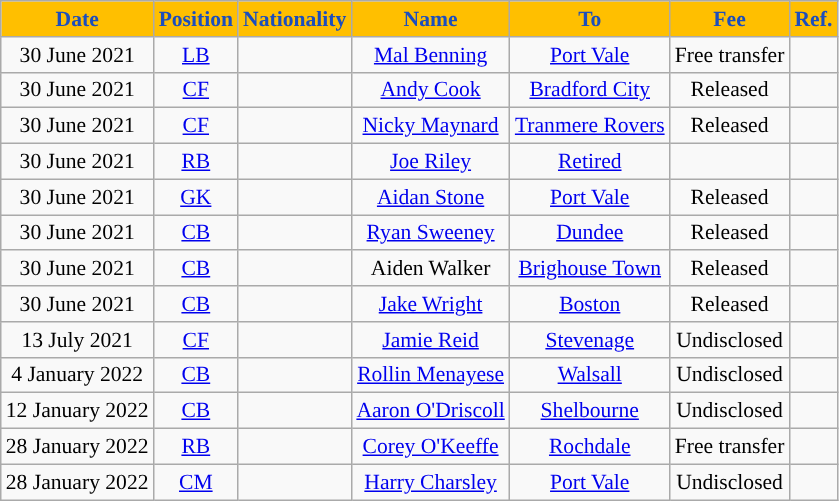<table class="wikitable"  style="text-align:center; font-size:90%; ">
<tr>
<th style="background:#ffbf00;color:#1C4EBD ">Date</th>
<th style="background:#ffbf00;color:#1C4EBD ">Position</th>
<th style="background:#ffbf00;color:#1C4EBD ">Nationality</th>
<th style="background:#ffbf00;color:#1C4EBD ">Name</th>
<th style="background:#ffbf00;color:#1C4EBD ">To</th>
<th style="background:#ffbf00;color:#1C4EBD ">Fee</th>
<th style="background:#ffbf00;color:#1C4EBD ">Ref.</th>
</tr>
<tr>
<td>30 June 2021</td>
<td><a href='#'>LB</a></td>
<td></td>
<td><a href='#'>Mal Benning</a></td>
<td> <a href='#'>Port Vale</a></td>
<td>Free transfer</td>
<td></td>
</tr>
<tr>
<td>30 June 2021</td>
<td><a href='#'>CF</a></td>
<td></td>
<td><a href='#'>Andy Cook</a></td>
<td> <a href='#'>Bradford City</a></td>
<td>Released</td>
<td></td>
</tr>
<tr>
<td>30 June 2021</td>
<td><a href='#'>CF</a></td>
<td></td>
<td><a href='#'>Nicky Maynard</a></td>
<td> <a href='#'>Tranmere Rovers</a></td>
<td>Released</td>
<td></td>
</tr>
<tr>
<td>30 June 2021</td>
<td><a href='#'>RB</a></td>
<td></td>
<td><a href='#'>Joe Riley</a></td>
<td><a href='#'>Retired</a></td>
<td></td>
<td></td>
</tr>
<tr>
<td>30 June 2021</td>
<td><a href='#'>GK</a></td>
<td></td>
<td><a href='#'>Aidan Stone</a></td>
<td> <a href='#'>Port Vale</a></td>
<td>Released</td>
<td></td>
</tr>
<tr>
<td>30 June 2021</td>
<td><a href='#'>CB</a></td>
<td></td>
<td><a href='#'>Ryan Sweeney</a></td>
<td> <a href='#'>Dundee</a></td>
<td>Released</td>
<td></td>
</tr>
<tr>
<td>30 June 2021</td>
<td><a href='#'>CB</a></td>
<td></td>
<td>Aiden Walker</td>
<td> <a href='#'>Brighouse Town</a></td>
<td>Released</td>
<td></td>
</tr>
<tr>
<td>30 June 2021</td>
<td><a href='#'>CB</a></td>
<td></td>
<td><a href='#'>Jake Wright</a></td>
<td> <a href='#'>Boston</a></td>
<td>Released</td>
<td></td>
</tr>
<tr>
<td>13 July 2021</td>
<td><a href='#'>CF</a></td>
<td></td>
<td><a href='#'>Jamie Reid</a></td>
<td> <a href='#'>Stevenage</a></td>
<td>Undisclosed</td>
<td></td>
</tr>
<tr>
<td>4 January 2022</td>
<td><a href='#'>CB</a></td>
<td></td>
<td><a href='#'>Rollin Menayese</a></td>
<td> <a href='#'>Walsall</a></td>
<td>Undisclosed</td>
<td></td>
</tr>
<tr>
<td>12 January 2022</td>
<td><a href='#'>CB</a></td>
<td></td>
<td><a href='#'>Aaron O'Driscoll</a></td>
<td> <a href='#'>Shelbourne</a></td>
<td>Undisclosed</td>
<td></td>
</tr>
<tr>
<td>28 January 2022</td>
<td><a href='#'>RB</a></td>
<td></td>
<td><a href='#'>Corey O'Keeffe</a></td>
<td> <a href='#'>Rochdale</a></td>
<td>Free transfer</td>
<td></td>
</tr>
<tr>
<td>28 January 2022</td>
<td><a href='#'>CM</a></td>
<td></td>
<td><a href='#'>Harry Charsley</a></td>
<td> <a href='#'>Port Vale</a></td>
<td>Undisclosed</td>
<td></td>
</tr>
</table>
